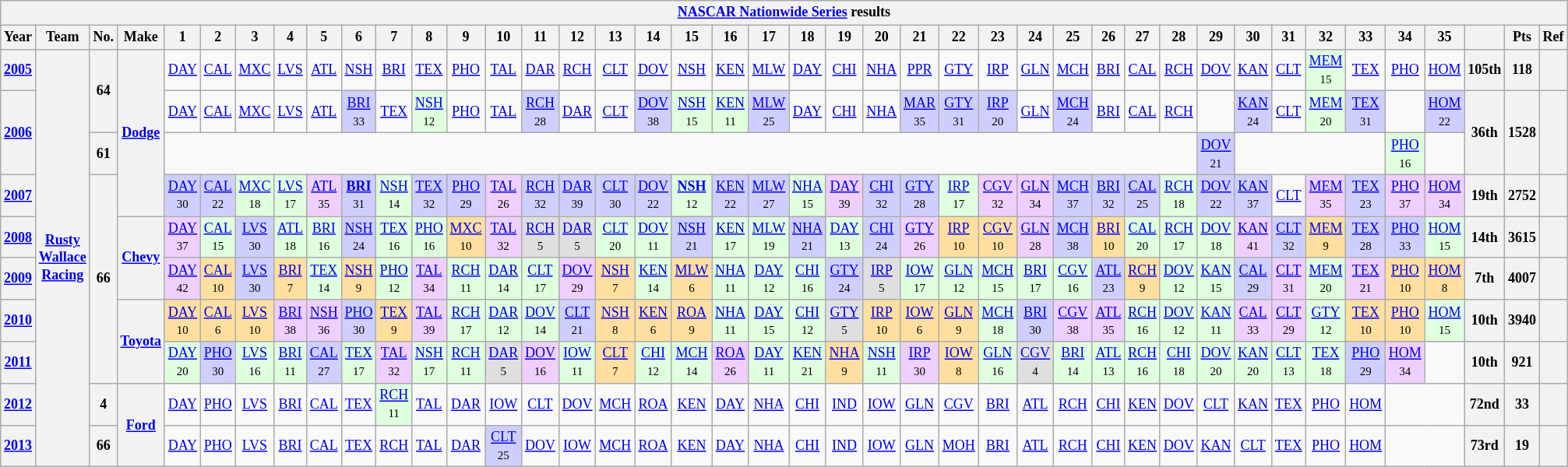<table class="wikitable" style="text-align:center; font-size:75%">
<tr>
<th colspan=42><a href='#'>NASCAR Nationwide Series</a> results</th>
</tr>
<tr>
<th>Year</th>
<th>Team</th>
<th>No.</th>
<th>Make</th>
<th>1</th>
<th>2</th>
<th>3</th>
<th>4</th>
<th>5</th>
<th>6</th>
<th>7</th>
<th>8</th>
<th>9</th>
<th>10</th>
<th>11</th>
<th>12</th>
<th>13</th>
<th>14</th>
<th>15</th>
<th>16</th>
<th>17</th>
<th>18</th>
<th>19</th>
<th>20</th>
<th>21</th>
<th>22</th>
<th>23</th>
<th>24</th>
<th>25</th>
<th>26</th>
<th>27</th>
<th>28</th>
<th>29</th>
<th>30</th>
<th>31</th>
<th>32</th>
<th>33</th>
<th>34</th>
<th>35</th>
<th></th>
<th>Pts</th>
<th>Ref</th>
</tr>
<tr>
<th><a href='#'>2005</a></th>
<th rowspan=10><a href='#'>Rusty Wallace Racing</a></th>
<th rowspan=2>64</th>
<th rowspan=4><a href='#'>Dodge</a></th>
<td><a href='#'>DAY</a></td>
<td><a href='#'>CAL</a></td>
<td><a href='#'>MXC</a></td>
<td><a href='#'>LVS</a></td>
<td><a href='#'>ATL</a></td>
<td><a href='#'>NSH</a></td>
<td><a href='#'>BRI</a></td>
<td><a href='#'>TEX</a></td>
<td><a href='#'>PHO</a></td>
<td><a href='#'>TAL</a></td>
<td><a href='#'>DAR</a></td>
<td><a href='#'>RCH</a></td>
<td><a href='#'>CLT</a></td>
<td><a href='#'>DOV</a></td>
<td><a href='#'>NSH</a></td>
<td><a href='#'>KEN</a></td>
<td><a href='#'>MLW</a></td>
<td><a href='#'>DAY</a></td>
<td><a href='#'>CHI</a></td>
<td><a href='#'>NHA</a></td>
<td><a href='#'>PPR</a></td>
<td><a href='#'>GTY</a></td>
<td><a href='#'>IRP</a></td>
<td><a href='#'>GLN</a></td>
<td><a href='#'>MCH</a></td>
<td><a href='#'>BRI</a></td>
<td><a href='#'>CAL</a></td>
<td><a href='#'>RCH</a></td>
<td><a href='#'>DOV</a></td>
<td><a href='#'>KAN</a></td>
<td><a href='#'>CLT</a></td>
<td bgcolor="DFFFDF"><a href='#'>MEM</a><br><small>15</small></td>
<td><a href='#'>TEX</a></td>
<td><a href='#'>PHO</a></td>
<td><a href='#'>HOM</a></td>
<th>105th</th>
<th>118</th>
<th></th>
</tr>
<tr>
<th rowspan=2><a href='#'>2006</a></th>
<td><a href='#'>DAY</a></td>
<td><a href='#'>CAL</a></td>
<td><a href='#'>MXC</a></td>
<td><a href='#'>LVS</a></td>
<td><a href='#'>ATL</a></td>
<td bgcolor="CFCFFF"><a href='#'>BRI</a><br><small>33</small></td>
<td><a href='#'>TEX</a></td>
<td bgcolor="DFFFDF"><a href='#'>NSH</a><br><small>12</small></td>
<td><a href='#'>PHO</a></td>
<td><a href='#'>TAL</a></td>
<td bgcolor="CFCFFF"><a href='#'>RCH</a><br><small>28</small></td>
<td><a href='#'>DAR</a></td>
<td><a href='#'>CLT</a></td>
<td bgcolor="CFCFFF"><a href='#'>DOV</a><br><small>38</small></td>
<td bgcolor="DFFFDF"><a href='#'>NSH</a><br><small>15</small></td>
<td bgcolor="DFFFDF"><a href='#'>KEN</a><br><small>11</small></td>
<td bgcolor="CFCFFF"><a href='#'>MLW</a><br><small>25</small></td>
<td><a href='#'>DAY</a></td>
<td><a href='#'>CHI</a></td>
<td><a href='#'>NHA</a></td>
<td bgcolor="CFCFFF"><a href='#'>MAR</a><br><small>35</small></td>
<td bgcolor="CFCFFF"><a href='#'>GTY</a><br><small>31</small></td>
<td bgcolor="CFCFFF"><a href='#'>IRP</a><br><small>20</small></td>
<td><a href='#'>GLN</a></td>
<td bgcolor="CFCFFF"><a href='#'>MCH</a><br><small>24</small></td>
<td><a href='#'>BRI</a></td>
<td><a href='#'>CAL</a></td>
<td><a href='#'>RCH</a></td>
<td></td>
<td bgcolor="CFCFFF"><a href='#'>KAN</a><br><small>24</small></td>
<td><a href='#'>CLT</a></td>
<td bgcolor="DFFFDF"><a href='#'>MEM</a><br><small>20</small></td>
<td bgcolor="CFCFFF"><a href='#'>TEX</a><br><small>31</small></td>
<td></td>
<td bgcolor="CFCFFF"><a href='#'>HOM</a><br><small>22</small></td>
<th rowspan=2>36th</th>
<th rowspan=2>1528</th>
<th rowspan=2></th>
</tr>
<tr>
<th>61</th>
<td colspan=28></td>
<td bgcolor="CFCFFF"><a href='#'>DOV</a><br><small>21</small></td>
<td colspan=4></td>
<td bgcolor="DFFFDF"><a href='#'>PHO</a><br><small>16</small></td>
<td></td>
</tr>
<tr>
<th><a href='#'>2007</a></th>
<th rowspan=5>66</th>
<td bgcolor="CFCFFF"><a href='#'>DAY</a><br><small>30</small></td>
<td bgcolor="CFCFFF"><a href='#'>CAL</a><br><small>22</small></td>
<td bgcolor="DFFFDF"><a href='#'>MXC</a><br><small>18</small></td>
<td bgcolor="DFFFDF"><a href='#'>LVS</a><br><small>17</small></td>
<td bgcolor="EFCFFF"><a href='#'>ATL</a><br><small>35</small></td>
<td bgcolor="CFCFFF"><strong><a href='#'>BRI</a></strong><br><small>31</small></td>
<td bgcolor="DFFFDF"><a href='#'>NSH</a><br><small>14</small></td>
<td bgcolor="CFCFFF"><a href='#'>TEX</a><br><small>32</small></td>
<td bgcolor="CFCFFF"><a href='#'>PHO</a><br><small>29</small></td>
<td bgcolor="EFCFFF"><a href='#'>TAL</a><br><small>26</small></td>
<td bgcolor="CFCFFF"><a href='#'>RCH</a><br><small>32</small></td>
<td bgcolor="CFCFFF"><a href='#'>DAR</a><br><small>39</small></td>
<td bgcolor="CFCFFF"><a href='#'>CLT</a><br><small>30</small></td>
<td bgcolor="CFCFFF"><a href='#'>DOV</a><br><small>22</small></td>
<td bgcolor="DFFFDF"><strong><a href='#'>NSH</a></strong><br><small>12</small></td>
<td bgcolor="CFCFFF"><a href='#'>KEN</a><br><small>22</small></td>
<td bgcolor="CFCFFF"><a href='#'>MLW</a><br><small>27</small></td>
<td bgcolor="DFFFDF"><a href='#'>NHA</a><br><small>15</small></td>
<td bgcolor="EFCFFF"><a href='#'>DAY</a><br><small>39</small></td>
<td bgcolor="CFCFFF"><a href='#'>CHI</a><br><small>32</small></td>
<td bgcolor="CFCFFF"><a href='#'>GTY</a><br><small>28</small></td>
<td bgcolor="DFFFDF"><a href='#'>IRP</a><br><small>17</small></td>
<td bgcolor="EFCFFF"><a href='#'>CGV</a><br><small>32</small></td>
<td bgcolor="EFCFFF"><a href='#'>GLN</a><br><small>34</small></td>
<td bgcolor="CFCFFF"><a href='#'>MCH</a><br><small>37</small></td>
<td bgcolor="CFCFFF"><a href='#'>BRI</a><br><small>32</small></td>
<td bgcolor="CFCFFF"><a href='#'>CAL</a><br><small>25</small></td>
<td bgcolor="DFFFDF"><a href='#'>RCH</a><br><small>18</small></td>
<td bgcolor="CFCFFF"><a href='#'>DOV</a><br><small>22</small></td>
<td bgcolor="CFCFFF"><a href='#'>KAN</a><br><small>37</small></td>
<td><a href='#'>CLT</a></td>
<td bgcolor="EFCFFF"><a href='#'>MEM</a><br><small>35</small></td>
<td bgcolor="CFCFFF"><a href='#'>TEX</a><br><small>23</small></td>
<td bgcolor="EFCFFF"><a href='#'>PHO</a><br><small>37</small></td>
<td bgcolor="EFCFFF"><a href='#'>HOM</a><br><small>34</small></td>
<th>19th</th>
<th>2752</th>
<th></th>
</tr>
<tr>
<th><a href='#'>2008</a></th>
<th rowspan=2><a href='#'>Chevy</a></th>
<td bgcolor="EFCFFF"><a href='#'>DAY</a><br><small>37</small></td>
<td bgcolor="DFFFDF"><a href='#'>CAL</a><br><small>15</small></td>
<td bgcolor="CFCFFF"><a href='#'>LVS</a><br><small>30</small></td>
<td bgcolor="DFFFDF"><a href='#'>ATL</a><br><small>18</small></td>
<td bgcolor="DFFFDF"><a href='#'>BRI</a><br><small>16</small></td>
<td bgcolor="CFCFFF"><a href='#'>NSH</a><br><small>24</small></td>
<td bgcolor="DFFFDF"><a href='#'>TEX</a><br><small>16</small></td>
<td bgcolor="DFFFDF"><a href='#'>PHO</a><br><small>16</small></td>
<td bgcolor="FFDF9F"><a href='#'>MXC</a><br><small>10</small></td>
<td bgcolor="EFCFFF"><a href='#'>TAL</a><br><small>32</small></td>
<td bgcolor="DFDFDF"><a href='#'>RCH</a><br><small>5</small></td>
<td bgcolor="DFDFDF"><a href='#'>DAR</a><br><small>5</small></td>
<td bgcolor="DFFFDF"><a href='#'>CLT</a><br><small>20</small></td>
<td bgcolor="DFFFDF"><a href='#'>DOV</a><br><small>11</small></td>
<td bgcolor="CFCFFF"><a href='#'>NSH</a><br><small>21</small></td>
<td bgcolor="DFFFDF"><a href='#'>KEN</a><br><small>17</small></td>
<td bgcolor="DFFFDF"><a href='#'>MLW</a><br><small>19</small></td>
<td bgcolor="CFCFFF"><a href='#'>NHA</a><br><small>21</small></td>
<td bgcolor="DFFFDF"><a href='#'>DAY</a><br><small>13</small></td>
<td bgcolor="CFCFFF"><a href='#'>CHI</a><br><small>24</small></td>
<td bgcolor="EFCFFF"><a href='#'>GTY</a><br><small>26</small></td>
<td bgcolor="FFDF9F"><a href='#'>IRP</a><br><small>10</small></td>
<td bgcolor="FFDF9F"><a href='#'>CGV</a><br><small>10</small></td>
<td bgcolor="EFCFFF"><a href='#'>GLN</a><br><small>28</small></td>
<td bgcolor="CFCFFF"><a href='#'>MCH</a><br><small>38</small></td>
<td bgcolor="FFDF9F"><a href='#'>BRI</a><br><small>10</small></td>
<td bgcolor="DFFFDF"><a href='#'>CAL</a><br><small>20</small></td>
<td bgcolor="DFFFDF"><a href='#'>RCH</a><br><small>17</small></td>
<td bgcolor="DFFFDF"><a href='#'>DOV</a><br><small>18</small></td>
<td bgcolor="EFCFFF"><a href='#'>KAN</a><br><small>41</small></td>
<td bgcolor="CFCFFF"><a href='#'>CLT</a><br><small>32</small></td>
<td bgcolor="FFDF9F"><a href='#'>MEM</a><br><small>9</small></td>
<td bgcolor="CFCFFF"><a href='#'>TEX</a><br><small>28</small></td>
<td bgcolor="CFCFFF"><a href='#'>PHO</a><br><small>33</small></td>
<td bgcolor="DFFFDF"><a href='#'>HOM</a><br><small>15</small></td>
<th>14th</th>
<th>3615</th>
<th></th>
</tr>
<tr>
<th><a href='#'>2009</a></th>
<td bgcolor="EFCFFF"><a href='#'>DAY</a><br><small>42</small></td>
<td bgcolor="FFDF9F"><a href='#'>CAL</a><br><small>10</small></td>
<td bgcolor="CFCFFF"><a href='#'>LVS</a><br><small>30</small></td>
<td bgcolor="FFDF9F"><a href='#'>BRI</a><br><small>7</small></td>
<td bgcolor="DFFFDF"><a href='#'>TEX</a><br><small>14</small></td>
<td bgcolor="FFDF9F"><a href='#'>NSH</a><br><small>9</small></td>
<td bgcolor="DFFFDF"><a href='#'>PHO</a><br><small>12</small></td>
<td bgcolor="EFCFFF"><a href='#'>TAL</a><br><small>34</small></td>
<td bgcolor="DFFFDF"><a href='#'>RCH</a><br><small>11</small></td>
<td bgcolor="DFFFDF"><a href='#'>DAR</a><br><small>14</small></td>
<td bgcolor="DFFFDF"><a href='#'>CLT</a><br><small>17</small></td>
<td bgcolor="EFCFFF"><a href='#'>DOV</a><br><small>29</small></td>
<td bgcolor="FFDF9F"><a href='#'>NSH</a><br><small>7</small></td>
<td bgcolor="DFFFDF"><a href='#'>KEN</a><br><small>14</small></td>
<td bgcolor="FFDF9F"><a href='#'>MLW</a><br><small>6</small></td>
<td bgcolor="DFFFDF"><a href='#'>NHA</a><br><small>11</small></td>
<td bgcolor="DFFFDF"><a href='#'>DAY</a><br><small>12</small></td>
<td bgcolor="DFFFDF"><a href='#'>CHI</a><br><small>16</small></td>
<td bgcolor="CFCFFF"><a href='#'>GTY</a><br><small>24</small></td>
<td bgcolor="DFDFDF"><a href='#'>IRP</a><br><small>5</small></td>
<td bgcolor="DFFFDF"><a href='#'>IOW</a><br><small>17</small></td>
<td bgcolor="DFFFDF"><a href='#'>GLN</a><br><small>12</small></td>
<td bgcolor="DFFFDF"><a href='#'>MCH</a><br><small>15</small></td>
<td bgcolor="DFFFDF"><a href='#'>BRI</a><br><small>17</small></td>
<td bgcolor="DFFFDF"><a href='#'>CGV</a><br><small>16</small></td>
<td bgcolor="CFCFFF"><a href='#'>ATL</a><br><small>23</small></td>
<td bgcolor="FFDF9F"><a href='#'>RCH</a><br><small>9</small></td>
<td bgcolor="DFFFDF"><a href='#'>DOV</a><br><small>12</small></td>
<td bgcolor="DFFFDF"><a href='#'>KAN</a><br><small>15</small></td>
<td bgcolor="CFCFFF"><a href='#'>CAL</a><br><small>29</small></td>
<td bgcolor="EFCFFF"><a href='#'>CLT</a><br><small>31</small></td>
<td bgcolor="DFFFDF"><a href='#'>MEM</a><br><small>20</small></td>
<td bgcolor="EFCFFF"><a href='#'>TEX</a><br><small>21</small></td>
<td bgcolor="FFDF9F"><a href='#'>PHO</a><br><small>10</small></td>
<td bgcolor="FFDF9F"><a href='#'>HOM</a><br><small>8</small></td>
<th>7th</th>
<th>4007</th>
<th></th>
</tr>
<tr>
<th><a href='#'>2010</a></th>
<th rowspan=2><a href='#'>Toyota</a></th>
<td bgcolor="FFDF9F"><a href='#'>DAY</a><br><small>10</small></td>
<td bgcolor="FFDF9F"><a href='#'>CAL</a><br><small>6</small></td>
<td bgcolor="FFDF9F"><a href='#'>LVS</a><br><small>10</small></td>
<td bgcolor="EFCFFF"><a href='#'>BRI</a><br><small>38</small></td>
<td bgcolor="EFCFFF"><a href='#'>NSH</a><br><small>36</small></td>
<td bgcolor="CFCFFF"><a href='#'>PHO</a><br><small>30</small></td>
<td bgcolor="FFDF9F"><a href='#'>TEX</a><br><small>9</small></td>
<td bgcolor="EFCFFF"><a href='#'>TAL</a><br><small>39</small></td>
<td bgcolor="DFFFDF"><a href='#'>RCH</a><br><small>17</small></td>
<td bgcolor="DFFFDF"><a href='#'>DAR</a><br><small>12</small></td>
<td bgcolor="DFFFDF"><a href='#'>DOV</a><br><small>14</small></td>
<td bgcolor="CFCFFF"><a href='#'>CLT</a><br><small>21</small></td>
<td bgcolor="FFDF9F"><a href='#'>NSH</a><br><small>8</small></td>
<td bgcolor="FFDF9F"><a href='#'>KEN</a><br><small>6</small></td>
<td bgcolor="FFDF9F"><a href='#'>ROA</a><br><small>9</small></td>
<td bgcolor="DFFFDF"><a href='#'>NHA</a><br><small>11</small></td>
<td bgcolor="DFFFDF"><a href='#'>DAY</a><br><small>15</small></td>
<td bgcolor="DFFFDF"><a href='#'>CHI</a><br><small>12</small></td>
<td bgcolor="DFDFDF"><a href='#'>GTY</a><br><small>5</small></td>
<td bgcolor="FFDF9F"><a href='#'>IRP</a><br><small>10</small></td>
<td bgcolor="FFDF9F"><a href='#'>IOW</a><br><small>6</small></td>
<td bgcolor="FFDF9F"><a href='#'>GLN</a><br><small>9</small></td>
<td bgcolor="DFFFDF"><a href='#'>MCH</a><br><small>18</small></td>
<td bgcolor="CFCFFF"><a href='#'>BRI</a><br><small>30</small></td>
<td bgcolor="EFCFFF"><a href='#'>CGV</a><br><small>38</small></td>
<td bgcolor="EFCFFF"><a href='#'>ATL</a><br><small>35</small></td>
<td bgcolor="DFFFDF"><a href='#'>RCH</a><br><small>16</small></td>
<td bgcolor="DFFFDF"><a href='#'>DOV</a><br><small>12</small></td>
<td bgcolor="DFFFDF"><a href='#'>KAN</a><br><small>11</small></td>
<td bgcolor="EFCFFF"><a href='#'>CAL</a><br><small>33</small></td>
<td bgcolor="EFCFFF"><a href='#'>CLT</a><br><small>29</small></td>
<td bgcolor="DFFFDF"><a href='#'>GTY</a><br><small>12</small></td>
<td bgcolor="FFDF9F"><a href='#'>TEX</a><br><small>10</small></td>
<td bgcolor="FFDF9F"><a href='#'>PHO</a><br><small>10</small></td>
<td bgcolor="DFFFDF"><a href='#'>HOM</a><br><small>15</small></td>
<th>10th</th>
<th>3940</th>
<th></th>
</tr>
<tr>
<th><a href='#'>2011</a></th>
<td bgcolor="DFFFDF"><a href='#'>DAY</a><br><small>20</small></td>
<td bgcolor="CFCFFF"><a href='#'>PHO</a><br><small>30</small></td>
<td bgcolor="DFFFDF"><a href='#'>LVS</a><br><small>16</small></td>
<td bgcolor="DFFFDF"><a href='#'>BRI</a><br><small>11</small></td>
<td bgcolor="CFCFFF"><a href='#'>CAL</a><br><small>27</small></td>
<td bgcolor="DFFFDF"><a href='#'>TEX</a><br><small>17</small></td>
<td bgcolor="EFCFFF"><a href='#'>TAL</a><br><small>32</small></td>
<td bgcolor="DFFFDF"><a href='#'>NSH</a><br><small>17</small></td>
<td bgcolor="DFFFDF"><a href='#'>RCH</a><br><small>11</small></td>
<td bgcolor="DFDFDF"><a href='#'>DAR</a><br><small>5</small></td>
<td bgcolor="EFCFFF"><a href='#'>DOV</a><br><small>16</small></td>
<td bgcolor="DFFFDF"><a href='#'>IOW</a><br><small>11</small></td>
<td bgcolor="FFDF9F"><a href='#'>CLT</a><br><small>7</small></td>
<td bgcolor="DFFFDF"><a href='#'>CHI</a><br><small>12</small></td>
<td bgcolor="DFFFDF"><a href='#'>MCH</a><br><small>14</small></td>
<td bgcolor="EFCFFF"><a href='#'>ROA</a><br><small>26</small></td>
<td bgcolor="DFFFDF"><a href='#'>DAY</a><br><small>11</small></td>
<td bgcolor="DFFFDF"><a href='#'>KEN</a><br><small>21</small></td>
<td bgcolor="FFDF9F"><a href='#'>NHA</a><br><small>9</small></td>
<td bgcolor="DFFFDF"><a href='#'>NSH</a><br><small>11</small></td>
<td bgcolor="EFCFFF"><a href='#'>IRP</a><br><small>30</small></td>
<td bgcolor="FFDF9F"><a href='#'>IOW</a><br><small>8</small></td>
<td bgcolor="DFFFDF"><a href='#'>GLN</a><br><small>16</small></td>
<td bgcolor="DFDFDF"><a href='#'>CGV</a><br><small>4</small></td>
<td bgcolor="DFFFDF"><a href='#'>BRI</a><br><small>14</small></td>
<td bgcolor="DFFFDF"><a href='#'>ATL</a><br><small>13</small></td>
<td bgcolor="DFFFDF"><a href='#'>RCH</a><br><small>16</small></td>
<td bgcolor="DFFFDF"><a href='#'>CHI</a><br><small>18</small></td>
<td bgcolor="DFFFDF"><a href='#'>DOV</a><br><small>20</small></td>
<td bgcolor="DFFFDF"><a href='#'>KAN</a><br><small>20</small></td>
<td bgcolor="DFFFDF"><a href='#'>CLT</a><br><small>13</small></td>
<td bgcolor="DFFFDF"><a href='#'>TEX</a><br><small>18</small></td>
<td bgcolor="CFCFFF"><a href='#'>PHO</a><br><small>29</small></td>
<td bgcolor="EFCFFF"><a href='#'>HOM</a><br><small>34</small></td>
<td></td>
<th>10th</th>
<th>921</th>
<th></th>
</tr>
<tr>
<th><a href='#'>2012</a></th>
<th>4</th>
<th rowspan=2><a href='#'>Ford</a></th>
<td><a href='#'>DAY</a></td>
<td><a href='#'>PHO</a></td>
<td><a href='#'>LVS</a></td>
<td><a href='#'>BRI</a></td>
<td><a href='#'>CAL</a></td>
<td><a href='#'>TEX</a></td>
<td bgcolor="DFFFDF"><a href='#'>RCH</a><br><small>11</small></td>
<td><a href='#'>TAL</a></td>
<td><a href='#'>DAR</a></td>
<td><a href='#'>IOW</a></td>
<td><a href='#'>CLT</a></td>
<td><a href='#'>DOV</a></td>
<td><a href='#'>MCH</a></td>
<td><a href='#'>ROA</a></td>
<td><a href='#'>KEN</a></td>
<td><a href='#'>DAY</a></td>
<td><a href='#'>NHA</a></td>
<td><a href='#'>CHI</a></td>
<td><a href='#'>IND</a></td>
<td><a href='#'>IOW</a></td>
<td><a href='#'>GLN</a></td>
<td><a href='#'>CGV</a></td>
<td><a href='#'>BRI</a></td>
<td><a href='#'>ATL</a></td>
<td><a href='#'>RCH</a></td>
<td><a href='#'>CHI</a></td>
<td><a href='#'>KEN</a></td>
<td><a href='#'>DOV</a></td>
<td><a href='#'>CLT</a></td>
<td><a href='#'>KAN</a></td>
<td><a href='#'>TEX</a></td>
<td><a href='#'>PHO</a></td>
<td><a href='#'>HOM</a></td>
<td colspan=2></td>
<th>72nd</th>
<th>33</th>
<th></th>
</tr>
<tr>
<th><a href='#'>2013</a></th>
<th>66</th>
<td><a href='#'>DAY</a></td>
<td><a href='#'>PHO</a></td>
<td><a href='#'>LVS</a></td>
<td><a href='#'>BRI</a></td>
<td><a href='#'>CAL</a></td>
<td><a href='#'>TEX</a></td>
<td><a href='#'>RCH</a></td>
<td><a href='#'>TAL</a></td>
<td><a href='#'>DAR</a></td>
<td bgcolor="CFCFFF"><a href='#'>CLT</a><br><small>25</small></td>
<td><a href='#'>DOV</a></td>
<td><a href='#'>IOW</a></td>
<td><a href='#'>MCH</a></td>
<td><a href='#'>ROA</a></td>
<td><a href='#'>KEN</a></td>
<td><a href='#'>DAY</a></td>
<td><a href='#'>NHA</a></td>
<td><a href='#'>CHI</a></td>
<td><a href='#'>IND</a></td>
<td><a href='#'>IOW</a></td>
<td><a href='#'>GLN</a></td>
<td><a href='#'>MOH</a></td>
<td><a href='#'>BRI</a></td>
<td><a href='#'>ATL</a></td>
<td><a href='#'>RCH</a></td>
<td><a href='#'>CHI</a></td>
<td><a href='#'>KEN</a></td>
<td><a href='#'>DOV</a></td>
<td><a href='#'>KAN</a></td>
<td><a href='#'>CLT</a></td>
<td><a href='#'>TEX</a></td>
<td><a href='#'>PHO</a></td>
<td><a href='#'>HOM</a></td>
<td colspan=2></td>
<th>73rd</th>
<th>19</th>
<th></th>
</tr>
</table>
